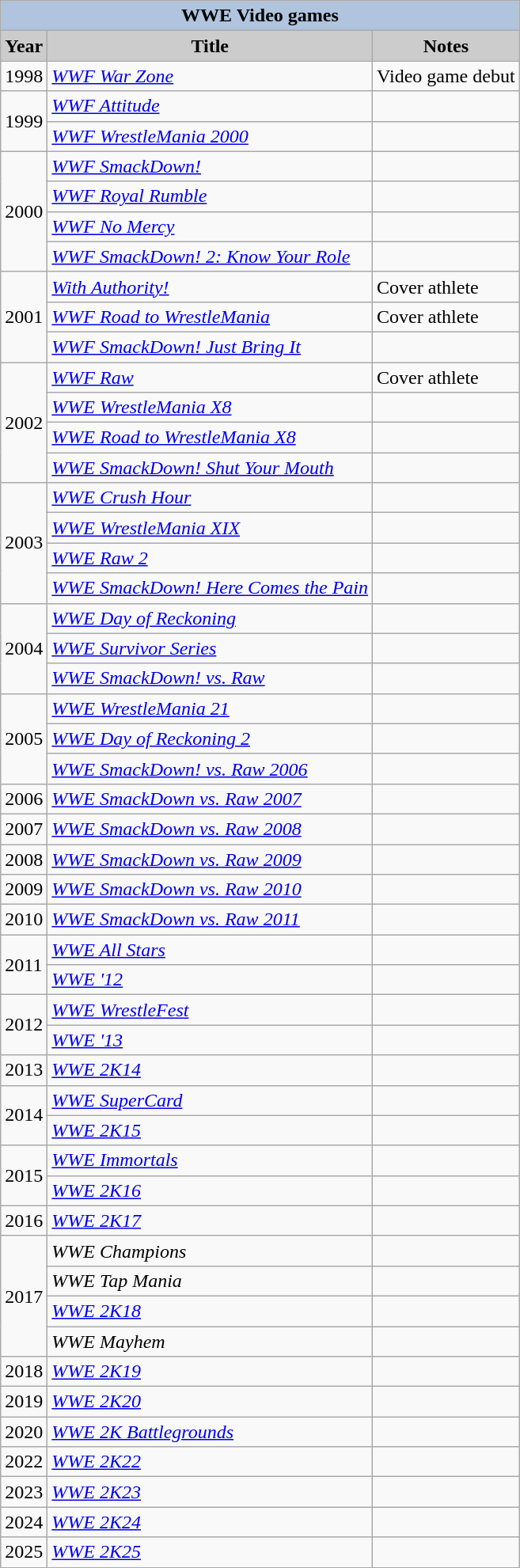<table class="wikitable sortable">
<tr style="text-align:center;">
<th colspan=4 style="background:#B0C4DE;">WWE Video games</th>
</tr>
<tr style="text-align:center;">
<th style="background:#ccc;">Year</th>
<th style="background:#ccc;">Title</th>
<th style="background:#ccc;">Notes</th>
</tr>
<tr>
<td>1998</td>
<td><em><a href='#'>WWF War Zone</a></em></td>
<td>Video game debut</td>
</tr>
<tr>
<td rowspan="2">1999</td>
<td><em><a href='#'>WWF Attitude</a></em></td>
<td></td>
</tr>
<tr>
<td><em><a href='#'>WWF WrestleMania 2000</a></em></td>
<td></td>
</tr>
<tr>
<td rowspan="4">2000</td>
<td><em><a href='#'>WWF SmackDown!</a></em></td>
<td></td>
</tr>
<tr>
<td><em><a href='#'>WWF Royal Rumble</a></em></td>
<td></td>
</tr>
<tr>
<td><em><a href='#'>WWF No Mercy</a></em></td>
<td></td>
</tr>
<tr>
<td><em><a href='#'>WWF SmackDown! 2: Know Your Role</a></em></td>
<td></td>
</tr>
<tr>
<td rowspan="3">2001</td>
<td><em><a href='#'>With Authority!</a></em></td>
<td>Cover athlete</td>
</tr>
<tr>
<td><em><a href='#'>WWF Road to WrestleMania</a></em></td>
<td>Cover athlete</td>
</tr>
<tr>
<td><em><a href='#'>WWF SmackDown! Just Bring It</a></em></td>
<td></td>
</tr>
<tr>
<td rowspan="4">2002</td>
<td><em><a href='#'>WWF Raw</a></em></td>
<td>Cover athlete</td>
</tr>
<tr>
<td><em><a href='#'>WWE WrestleMania X8</a></em></td>
<td></td>
</tr>
<tr>
<td><em><a href='#'>WWE Road to WrestleMania X8</a></em></td>
<td></td>
</tr>
<tr>
<td><em><a href='#'>WWE SmackDown! Shut Your Mouth</a></em></td>
<td></td>
</tr>
<tr>
<td rowspan="4">2003</td>
<td><em><a href='#'>WWE Crush Hour</a></em></td>
<td></td>
</tr>
<tr>
<td><em><a href='#'>WWE WrestleMania XIX</a></em></td>
<td></td>
</tr>
<tr>
<td><em><a href='#'>WWE Raw 2</a></em></td>
<td></td>
</tr>
<tr>
<td><em><a href='#'>WWE SmackDown! Here Comes the Pain</a></em></td>
<td></td>
</tr>
<tr>
<td rowspan="3">2004</td>
<td><em><a href='#'>WWE Day of Reckoning</a></em></td>
<td></td>
</tr>
<tr>
<td><em><a href='#'>WWE Survivor Series</a></em></td>
<td></td>
</tr>
<tr>
<td><em><a href='#'>WWE SmackDown! vs. Raw</a></em></td>
<td></td>
</tr>
<tr>
<td rowspan="3">2005</td>
<td><em><a href='#'>WWE WrestleMania 21</a></em></td>
<td></td>
</tr>
<tr>
<td><em><a href='#'>WWE Day of Reckoning 2</a></em></td>
<td></td>
</tr>
<tr>
<td><em><a href='#'>WWE SmackDown! vs. Raw 2006</a></em></td>
<td></td>
</tr>
<tr>
<td>2006</td>
<td><em><a href='#'>WWE SmackDown vs. Raw 2007</a></em></td>
<td></td>
</tr>
<tr>
<td>2007</td>
<td><em><a href='#'>WWE SmackDown vs. Raw 2008</a></em></td>
<td></td>
</tr>
<tr>
<td>2008</td>
<td><em><a href='#'>WWE SmackDown vs. Raw 2009</a></em></td>
<td></td>
</tr>
<tr>
<td>2009</td>
<td><em><a href='#'>WWE SmackDown vs. Raw 2010</a></em></td>
<td></td>
</tr>
<tr>
<td>2010</td>
<td><em><a href='#'>WWE SmackDown vs. Raw 2011</a></em></td>
<td></td>
</tr>
<tr>
<td rowspan="2">2011</td>
<td><em><a href='#'>WWE All Stars</a></em></td>
<td></td>
</tr>
<tr>
<td><em><a href='#'>WWE '12</a></em></td>
<td></td>
</tr>
<tr>
<td rowspan="2">2012</td>
<td><em><a href='#'>WWE WrestleFest</a></em></td>
<td></td>
</tr>
<tr>
<td><em><a href='#'>WWE '13</a></em></td>
<td></td>
</tr>
<tr>
<td>2013</td>
<td><em><a href='#'>WWE 2K14</a></em></td>
<td></td>
</tr>
<tr>
<td rowspan="2">2014</td>
<td><em><a href='#'>WWE SuperCard</a></em></td>
<td></td>
</tr>
<tr>
<td><em><a href='#'>WWE 2K15</a></em></td>
<td></td>
</tr>
<tr>
<td rowspan="2">2015</td>
<td><em><a href='#'>WWE Immortals</a></em></td>
<td></td>
</tr>
<tr>
<td><em><a href='#'>WWE 2K16</a></em></td>
<td></td>
</tr>
<tr>
<td>2016</td>
<td><em><a href='#'>WWE 2K17</a></em></td>
<td></td>
</tr>
<tr>
<td rowspan="4">2017</td>
<td><em>WWE Champions</em></td>
<td></td>
</tr>
<tr>
<td><em>WWE Tap Mania</em></td>
<td></td>
</tr>
<tr>
<td><em><a href='#'>WWE 2K18</a></em></td>
<td></td>
</tr>
<tr>
<td><em>WWE Mayhem</em></td>
<td></td>
</tr>
<tr>
<td>2018</td>
<td><em><a href='#'>WWE 2K19</a></em></td>
<td></td>
</tr>
<tr>
<td>2019</td>
<td><em><a href='#'>WWE 2K20</a></em></td>
<td></td>
</tr>
<tr>
<td>2020</td>
<td><em><a href='#'>WWE 2K Battlegrounds</a></em></td>
<td></td>
</tr>
<tr>
<td>2022</td>
<td><em><a href='#'>WWE 2K22</a></em></td>
<td></td>
</tr>
<tr>
<td>2023</td>
<td><em><a href='#'>WWE 2K23</a></em></td>
<td></td>
</tr>
<tr>
<td>2024</td>
<td><em><a href='#'>WWE 2K24</a></em></td>
</tr>
<tr>
<td>2025</td>
<td><em><a href='#'>WWE 2K25</a></em></td>
<td></td>
</tr>
</table>
